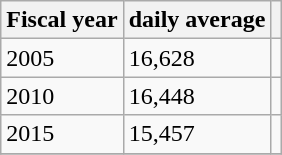<table class="wikitable">
<tr>
<th>Fiscal year</th>
<th>daily average</th>
<th></th>
</tr>
<tr>
<td>2005</td>
<td>16,628</td>
<td></td>
</tr>
<tr>
<td>2010</td>
<td>16,448</td>
<td></td>
</tr>
<tr>
<td>2015</td>
<td>15,457</td>
<td></td>
</tr>
<tr>
</tr>
</table>
